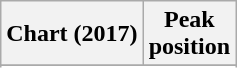<table class="wikitable sortable plainrowheaders">
<tr>
<th>Chart (2017)</th>
<th>Peak<br>position</th>
</tr>
<tr>
</tr>
<tr>
</tr>
<tr>
</tr>
<tr>
</tr>
<tr>
</tr>
</table>
